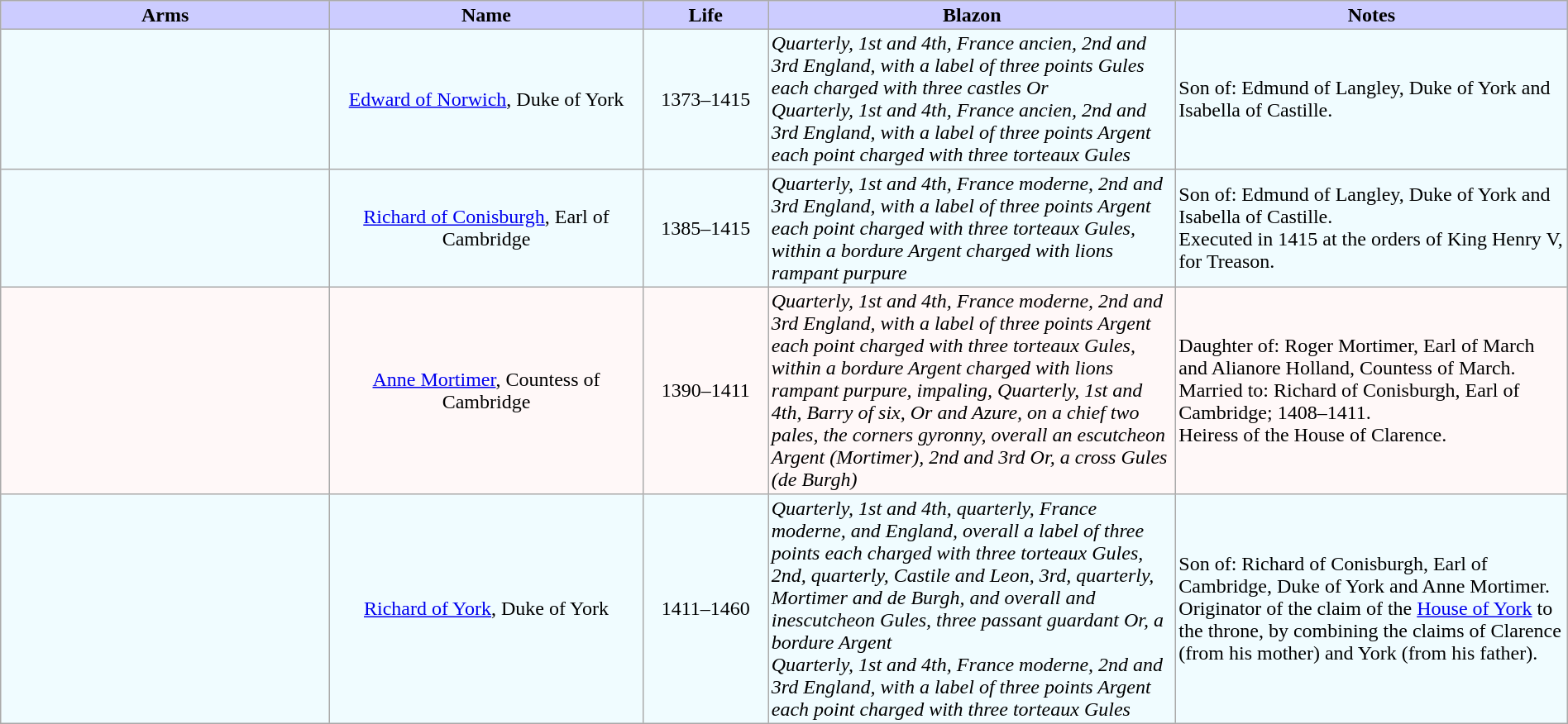<table width="100%" border="1" cellpadding="2" cellspacing="0" style="margin: 0.5em 0.3em 0.5em 0; background: #f9f9f9; border: 1px #aaa solid; border-collapse: collapse;">
<tr>
<th width="21%" bgcolor = "#ccccff">Arms</th>
<th width="20%" bgcolor = "#ccccff">Name</th>
<th width="8%" bgcolor = "#ccccff">Life</th>
<th width="26%" bgcolor = "#ccccff">Blazon</th>
<th width="26%" bgcolor = "#ccccff">Notes</th>
</tr>
<tr bgcolor=f0fcff>
<td align="center"></td>
<td align="center"><a href='#'>Edward of Norwich</a>, Duke of York</td>
<td align="center">1373–1415</td>
<td><em>Quarterly, 1st and 4th, France ancien, 2nd and 3rd England, with a label of three points Gules each charged with three castles Or</em><br><em>Quarterly, 1st and 4th, France ancien, 2nd and 3rd England, with a label of three points Argent each point charged with three torteaux Gules</em></td>
<td>Son of: Edmund of Langley, Duke of York and Isabella of Castille.</td>
</tr>
<tr bgcolor=f0fcff>
<td align="center"></td>
<td align="center"><a href='#'>Richard of Conisburgh</a>, Earl of Cambridge</td>
<td align="center">1385–1415</td>
<td><em>Quarterly, 1st and 4th, France moderne, 2nd and 3rd England, with a label of three points Argent each point charged with three torteaux Gules, within a bordure Argent charged with lions rampant purpure</em></td>
<td>Son of: Edmund of Langley, Duke of York and Isabella of Castille.<br>Executed in 1415 at the orders of King Henry V, for Treason.</td>
</tr>
<tr bgcolor=fff8f8>
<td align="center"></td>
<td align="center"><a href='#'>Anne Mortimer</a>, Countess of Cambridge</td>
<td align="center">1390–1411</td>
<td><em>Quarterly, 1st and 4th, France moderne, 2nd and 3rd England, with a label of three points Argent each point charged with three torteaux Gules, within a bordure Argent charged with lions rampant purpure, impaling, Quarterly, 1st and 4th, Barry of six, Or and Azure, on a chief two pales, the corners gyronny, overall an escutcheon Argent (Mortimer), 2nd and 3rd Or, a cross Gules (de Burgh)</em></td>
<td>Daughter of: Roger Mortimer, Earl of March and Alianore Holland, Countess of March.<br>Married to: Richard of Conisburgh, Earl of Cambridge; 1408–1411.<br>Heiress of the House of Clarence.</td>
</tr>
<tr bgcolor=f0fcff>
<td align="center"> </td>
<td align="center"><a href='#'>Richard of York</a>, Duke of York</td>
<td align="center">1411–1460</td>
<td><em>Quarterly, 1st and 4th, quarterly, France moderne, and England, overall a label of three points each charged with three torteaux Gules, 2nd, quarterly, Castile and Leon, 3rd, quarterly, Mortimer and de Burgh, and overall and inescutcheon Gules, three passant guardant Or, a bordure Argent</em><br><em>Quarterly, 1st and 4th, France moderne, 2nd and 3rd England, with a label of three points Argent each point charged with three torteaux Gules</em></td>
<td>Son of: Richard of Conisburgh, Earl of Cambridge, Duke of York and Anne Mortimer.<br>Originator of the claim of the <a href='#'>House of York</a> to the throne, by combining the claims of Clarence (from his mother) and York (from his father).</td>
</tr>
</table>
